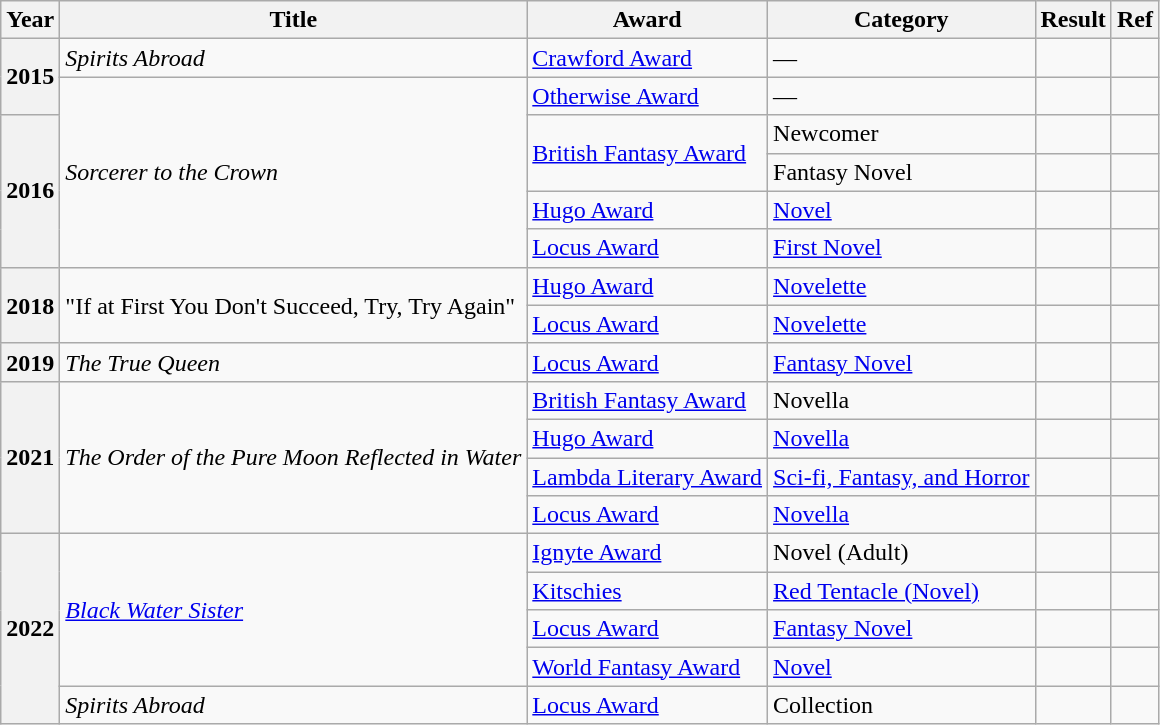<table class="wikitable sortable">
<tr>
<th>Year</th>
<th>Title</th>
<th>Award</th>
<th>Category</th>
<th>Result</th>
<th>Ref</th>
</tr>
<tr>
<th rowspan="2">2015</th>
<td><em>Spirits Abroad</em></td>
<td><a href='#'>Crawford Award</a></td>
<td>—</td>
<td></td>
<td></td>
</tr>
<tr>
<td rowspan="5"><em>Sorcerer to the Crown</em></td>
<td><a href='#'>Otherwise Award</a></td>
<td>—</td>
<td></td>
<td></td>
</tr>
<tr>
<th rowspan="4">2016</th>
<td rowspan="2"><a href='#'>British Fantasy Award</a></td>
<td>Newcomer</td>
<td></td>
<td></td>
</tr>
<tr>
<td>Fantasy Novel</td>
<td></td>
<td></td>
</tr>
<tr>
<td><a href='#'>Hugo Award</a></td>
<td><a href='#'>Novel</a></td>
<td></td>
<td></td>
</tr>
<tr>
<td><a href='#'>Locus Award</a></td>
<td><a href='#'>First Novel</a></td>
<td></td>
<td></td>
</tr>
<tr>
<th rowspan="2">2018</th>
<td rowspan="2">"If at First You Don't Succeed, Try, Try Again"</td>
<td><a href='#'>Hugo Award</a></td>
<td><a href='#'>Novelette</a></td>
<td></td>
<td></td>
</tr>
<tr>
<td><a href='#'>Locus Award</a></td>
<td><a href='#'>Novelette</a></td>
<td></td>
<td></td>
</tr>
<tr>
<th>2019</th>
<td><em>The True Queen</em></td>
<td><a href='#'>Locus Award</a></td>
<td><a href='#'>Fantasy Novel</a></td>
<td></td>
<td></td>
</tr>
<tr>
<th rowspan="4">2021</th>
<td rowspan="4"><em>The Order of the Pure Moon Reflected in Water</em></td>
<td><a href='#'>British Fantasy Award</a></td>
<td>Novella</td>
<td></td>
<td></td>
</tr>
<tr>
<td><a href='#'>Hugo Award</a></td>
<td><a href='#'>Novella</a></td>
<td></td>
<td></td>
</tr>
<tr>
<td><a href='#'>Lambda Literary Award</a></td>
<td><a href='#'>Sci-fi, Fantasy, and Horror</a></td>
<td></td>
<td></td>
</tr>
<tr>
<td><a href='#'>Locus Award</a></td>
<td><a href='#'>Novella</a></td>
<td></td>
<td></td>
</tr>
<tr>
<th rowspan="5">2022</th>
<td rowspan="4"><em><a href='#'>Black Water Sister</a></em></td>
<td><a href='#'>Ignyte Award</a></td>
<td>Novel (Adult)</td>
<td></td>
<td></td>
</tr>
<tr>
<td><a href='#'>Kitschies</a></td>
<td><a href='#'>Red Tentacle (Novel)</a></td>
<td></td>
<td></td>
</tr>
<tr>
<td><a href='#'>Locus Award</a></td>
<td><a href='#'>Fantasy Novel</a></td>
<td></td>
<td></td>
</tr>
<tr>
<td><a href='#'>World Fantasy Award</a></td>
<td><a href='#'>Novel</a></td>
<td></td>
<td></td>
</tr>
<tr>
<td><em>Spirits Abroad</em></td>
<td><a href='#'>Locus Award</a></td>
<td>Collection</td>
<td></td>
<td></td>
</tr>
</table>
